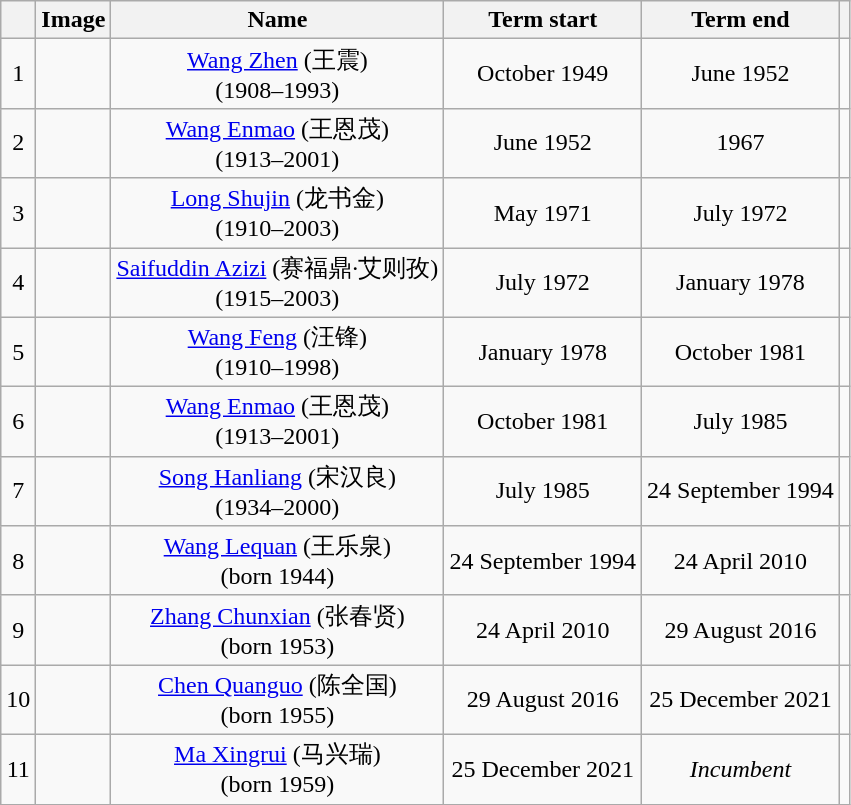<table class="wikitable" style="text-align:center">
<tr>
<th></th>
<th>Image</th>
<th>Name</th>
<th>Term start</th>
<th>Term end</th>
<th></th>
</tr>
<tr>
<td>1</td>
<td></td>
<td><a href='#'>Wang Zhen</a> (王震)<br>(1908–1993)</td>
<td>October 1949</td>
<td>June 1952</td>
<td></td>
</tr>
<tr>
<td>2</td>
<td></td>
<td><a href='#'>Wang Enmao</a> (王恩茂)<br>(1913–2001)</td>
<td>June 1952</td>
<td>1967</td>
<td></td>
</tr>
<tr>
<td>3</td>
<td></td>
<td><a href='#'>Long Shujin</a> (龙书金)<br>(1910–2003)</td>
<td>May 1971</td>
<td>July 1972</td>
<td></td>
</tr>
<tr>
<td>4</td>
<td></td>
<td><a href='#'>Saifuddin Azizi</a> (赛福鼎·艾则孜)<br>(1915–2003)</td>
<td>July 1972</td>
<td>January 1978</td>
<td></td>
</tr>
<tr>
<td>5</td>
<td></td>
<td><a href='#'>Wang Feng</a> (汪锋)<br>(1910–1998)</td>
<td>January 1978</td>
<td>October 1981</td>
<td></td>
</tr>
<tr>
<td>6</td>
<td></td>
<td><a href='#'>Wang Enmao</a> (王恩茂)<br>(1913–2001)</td>
<td>October 1981</td>
<td>July 1985</td>
<td></td>
</tr>
<tr>
<td>7</td>
<td></td>
<td><a href='#'>Song Hanliang</a> (宋汉良)<br>(1934–2000)</td>
<td>July 1985</td>
<td>24 September 1994</td>
<td></td>
</tr>
<tr>
<td>8</td>
<td></td>
<td><a href='#'>Wang Lequan</a> (王乐泉)<br>(born 1944)</td>
<td>24 September 1994</td>
<td>24 April 2010</td>
<td></td>
</tr>
<tr>
<td>9</td>
<td></td>
<td><a href='#'>Zhang Chunxian</a> (张春贤)<br>(born 1953)</td>
<td>24 April 2010</td>
<td>29 August 2016</td>
<td></td>
</tr>
<tr>
<td>10</td>
<td></td>
<td><a href='#'>Chen Quanguo</a> (陈全国)<br>(born 1955)</td>
<td>29 August 2016</td>
<td>25 December 2021</td>
<td></td>
</tr>
<tr>
<td>11</td>
<td></td>
<td><a href='#'>Ma Xingrui</a> (马兴瑞)<br>(born 1959)</td>
<td>25 December 2021</td>
<td><em>Incumbent</em></td>
<td></td>
</tr>
</table>
